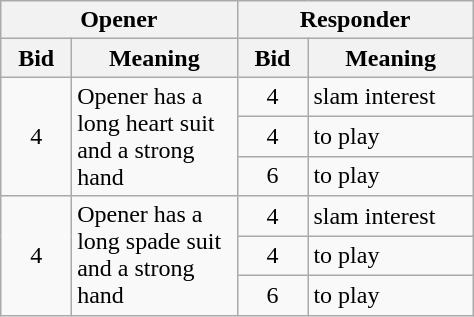<table class="wikitable" style="float:left; margin-right:10px; width:25%;">
<tr>
<th colspan="2" width=50%>Opener</th>
<th colspan="2" width=50%>Responder</th>
</tr>
<tr>
<th>Bid</th>
<th>Meaning</th>
<th>Bid</th>
<th>Meaning</th>
</tr>
<tr align="center">
<td rowspan="3" width=15%>4</td>
<td rowspan="3" align=left>Opener has a long heart suit and a strong hand</td>
<td width=15%>4</td>
<td align=left>slam interest</td>
</tr>
<tr align="center">
<td>4</td>
<td align=left>to play</td>
</tr>
<tr align="center">
<td>6</td>
<td align=left>to play</td>
</tr>
<tr align="center">
<td rowspan="3">4</td>
<td rowspan="3" align=left>Opener has a long spade suit and a strong hand</td>
<td>4</td>
<td align=left>slam interest</td>
</tr>
<tr align="center">
<td>4</td>
<td align=left>to play</td>
</tr>
<tr align="center">
<td>6</td>
<td align=left>to play</td>
</tr>
</table>
